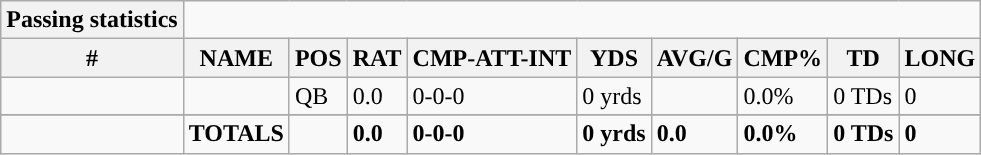<table class="wikitable">
<tr>
<th style="text-align:center; ">Passing statistics</th>
</tr>
<tr>
<th>#</th>
<th>NAME</th>
<th>POS</th>
<th>RAT</th>
<th>CMP-ATT-INT</th>
<th>YDS</th>
<th>AVG/G</th>
<th>CMP%</th>
<th>TD</th>
<th>LONG</th>
</tr>
<tr>
<td></td>
<td></td>
<td>QB</td>
<td>0.0</td>
<td>0-0-0</td>
<td>0 yrds</td>
<td></td>
<td>0.0%</td>
<td>0 TDs</td>
<td>0</td>
</tr>
<tr>
</tr>
<tr>
<td></td>
<td><strong>TOTALS</strong></td>
<td></td>
<td><strong>0.0</strong></td>
<td><strong>0-0-0</strong></td>
<td><strong>0 yrds</strong></td>
<td><strong>0.0</strong></td>
<td><strong>0.0%</strong></td>
<td><strong>0 TDs</strong></td>
<td><strong>0</strong></td>
</tr>
</table>
